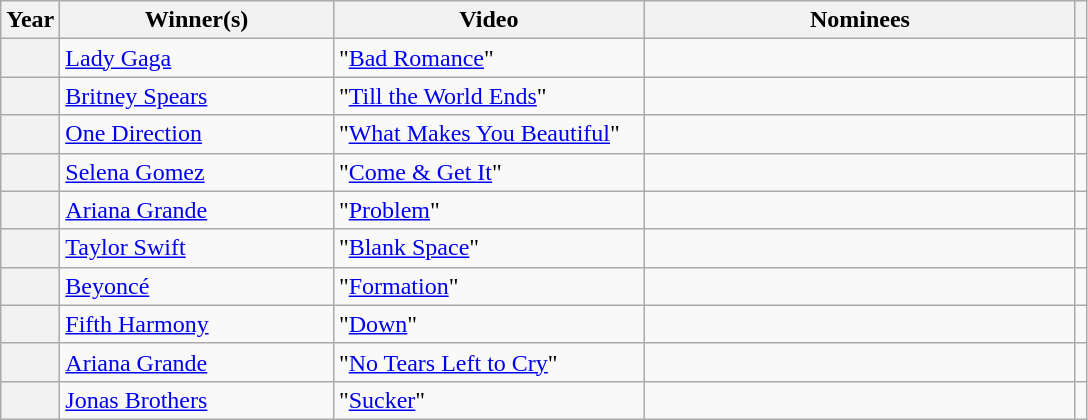<table class="wikitable sortable">
<tr>
<th scope="col">Year</th>
<th scope="col" style="width:175px;">Winner(s)</th>
<th scope="col" style="width:200px;">Video</th>
<th scope="col" style="width:280px;">Nominees</th>
<th scope="col" class="unsortable"></th>
</tr>
<tr>
<th scope="row"></th>
<td><a href='#'>Lady Gaga</a></td>
<td>"<a href='#'>Bad Romance</a>"</td>
<td></td>
<td align="center"></td>
</tr>
<tr>
<th scope="row"></th>
<td><a href='#'>Britney Spears</a></td>
<td>"<a href='#'>Till the World Ends</a>"</td>
<td></td>
<td align="center"></td>
</tr>
<tr>
<th scope="row"></th>
<td><a href='#'>One Direction</a></td>
<td>"<a href='#'>What Makes You Beautiful</a>"</td>
<td></td>
<td align="center"></td>
</tr>
<tr>
<th scope="row"></th>
<td><a href='#'>Selena Gomez</a></td>
<td>"<a href='#'>Come & Get It</a>"</td>
<td></td>
<td align="center"></td>
</tr>
<tr>
<th scope="row"></th>
<td><a href='#'>Ariana Grande</a> </td>
<td>"<a href='#'>Problem</a>"</td>
<td></td>
<td align="center"></td>
</tr>
<tr>
<th scope="row"></th>
<td><a href='#'>Taylor Swift</a></td>
<td>"<a href='#'>Blank Space</a>"</td>
<td></td>
<td align="center"></td>
</tr>
<tr>
<th scope="row"></th>
<td><a href='#'>Beyoncé</a></td>
<td>"<a href='#'>Formation</a>"</td>
<td></td>
<td align="center"></td>
</tr>
<tr>
<th scope="row"></th>
<td><a href='#'>Fifth Harmony</a> </td>
<td>"<a href='#'>Down</a>"</td>
<td></td>
<td align="center"></td>
</tr>
<tr>
<th scope="row"></th>
<td><a href='#'>Ariana Grande</a></td>
<td>"<a href='#'>No Tears Left to Cry</a>"</td>
<td></td>
<td align="center"></td>
</tr>
<tr>
<th scope="row"></th>
<td><a href='#'>Jonas Brothers</a></td>
<td>"<a href='#'>Sucker</a>"</td>
<td></td>
<td align="center"></td>
</tr>
</table>
